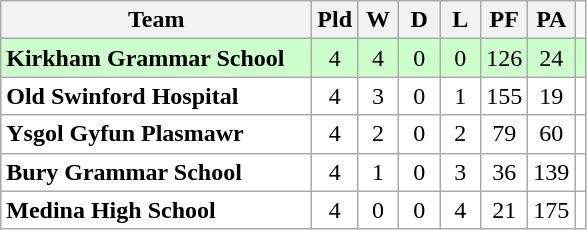<table class="wikitable" style="text-align: center;">
<tr>
<th width="200">Team</th>
<th width="20">Pld</th>
<th width="20">W</th>
<th width="20">D</th>
<th width="20">L</th>
<th width="20">PF</th>
<th width="20">PA</th>
</tr>
<tr bgcolor=#ccffcc>
<td align=left> <strong>Kirkham Grammar School</strong></td>
<td>4</td>
<td>4</td>
<td>0</td>
<td>0</td>
<td>126</td>
<td>24</td>
<td></td>
</tr>
<tr bgcolor=white>
<td align=left> <strong>Old Swinford Hospital</strong></td>
<td>4</td>
<td>3</td>
<td>0</td>
<td>1</td>
<td>155</td>
<td>19</td>
<td></td>
</tr>
<tr bgcolor=white>
<td align=left> <strong>Ysgol Gyfun Plasmawr</strong></td>
<td>4</td>
<td>2</td>
<td>0</td>
<td>2</td>
<td>79</td>
<td>60</td>
<td></td>
</tr>
<tr bgcolor=white>
<td align=left> <strong>Bury Grammar School</strong></td>
<td>4</td>
<td>1</td>
<td>0</td>
<td>3</td>
<td>36</td>
<td>139</td>
<td></td>
</tr>
<tr bgcolor=white>
<td align=left> <strong>Medina High School</strong></td>
<td>4</td>
<td>0</td>
<td>0</td>
<td>4</td>
<td>21</td>
<td>175</td>
<td></td>
</tr>
</table>
